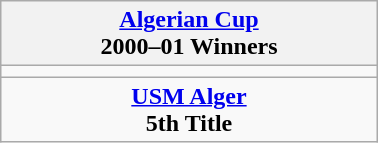<table class="wikitable" style="text-align: center; margin: 0 auto; width: 20%">
<tr>
<th><a href='#'>Algerian Cup</a><br>2000–01 Winners</th>
</tr>
<tr>
<td></td>
</tr>
<tr>
<td><strong><a href='#'>USM Alger</a></strong><br><strong>5th Title</strong></td>
</tr>
</table>
